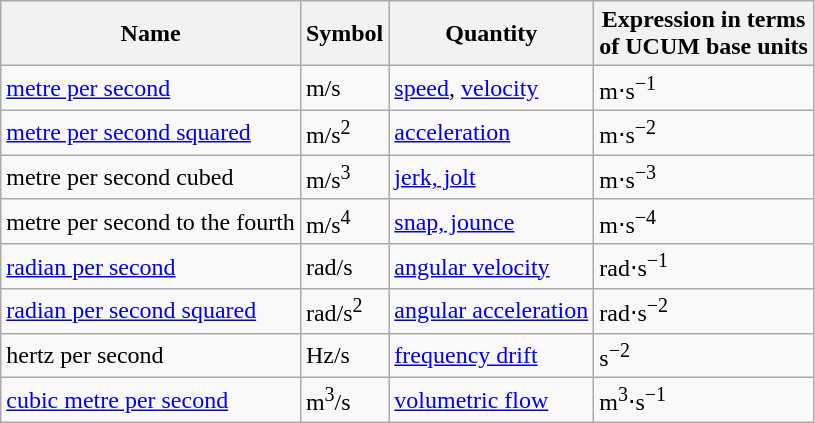<table class="wikitable sortable">
<tr>
<th>Name</th>
<th>Symbol</th>
<th>Quantity</th>
<th>Expression in terms<br> of UCUM base units</th>
</tr>
<tr>
<td><a href='#'>metre per second</a></td>
<td>m/s</td>
<td><a href='#'>speed</a>, <a href='#'>velocity</a></td>
<td>m⋅s<sup>−1</sup></td>
</tr>
<tr>
<td><a href='#'>metre per second squared</a></td>
<td>m/s<sup>2</sup></td>
<td><a href='#'>acceleration</a></td>
<td>m⋅s<sup>−2</sup></td>
</tr>
<tr>
<td>metre per second cubed</td>
<td>m/s<sup>3</sup></td>
<td><a href='#'>jerk, jolt</a></td>
<td>m⋅s<sup>−3</sup></td>
</tr>
<tr>
<td>metre per second to the fourth</td>
<td>m/s<sup>4</sup></td>
<td><a href='#'>snap, jounce</a></td>
<td>m⋅s<sup>−4</sup></td>
</tr>
<tr>
<td><a href='#'>radian per second</a></td>
<td>rad/s</td>
<td><a href='#'>angular velocity</a></td>
<td>rad⋅s<sup>−1</sup></td>
</tr>
<tr>
<td><a href='#'>radian per second squared</a></td>
<td>rad/s<sup>2</sup></td>
<td><a href='#'>angular acceleration</a></td>
<td>rad⋅s<sup>−2</sup></td>
</tr>
<tr>
<td>hertz per second</td>
<td>Hz/s</td>
<td><a href='#'>frequency drift</a></td>
<td>s<sup>−2</sup></td>
</tr>
<tr>
<td><a href='#'>cubic metre per second</a></td>
<td>m<sup>3</sup>/s</td>
<td><a href='#'>volumetric flow</a></td>
<td>m<sup>3</sup>⋅s<sup>−1</sup></td>
</tr>
</table>
